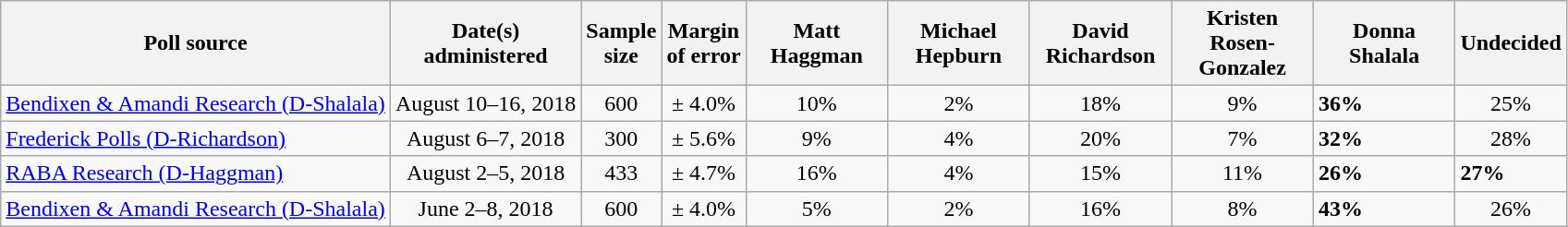<table class="wikitable">
<tr>
<th>Poll source</th>
<th>Date(s)<br>administered</th>
<th>Sample<br>size</th>
<th>Margin<br>of error</th>
<th style="width:95px;">Matt<br>Haggman</th>
<th style="width:95px;">Michael<br>Hepburn</th>
<th style="width:95px;">David<br>Richardson</th>
<th style="width:95px;">Kristen<br>Rosen-Gonzalez</th>
<th style="width:95px;">Donna<br>Shalala</th>
<th>Undecided</th>
</tr>
<tr>
<td><a href='#'>Bendixen & Amandi Research (D-Shalala)</a></td>
<td align=center>August 10–16, 2018</td>
<td align=center>600</td>
<td align=center>± 4.0%</td>
<td align=center>10%</td>
<td align=center>2%</td>
<td align=center>18%</td>
<td align=center>9%</td>
<td><strong>36%</strong></td>
<td align=center>25%</td>
</tr>
<tr>
<td><a href='#'>Frederick Polls (D-Richardson)</a></td>
<td align=center>August 6–7, 2018</td>
<td align=center>300</td>
<td align=center>± 5.6%</td>
<td align=center>9%</td>
<td align=center>4%</td>
<td align=center>20%</td>
<td align=center>7%</td>
<td><strong>32%</strong></td>
<td align=center>28%</td>
</tr>
<tr>
<td><a href='#'>RABA Research (D-Haggman)</a></td>
<td align=center>August 2–5, 2018</td>
<td align=center>433</td>
<td align=center>± 4.7%</td>
<td align=center>16%</td>
<td align=center>4%</td>
<td align=center>15%</td>
<td align=center>11%</td>
<td><strong>26%</strong></td>
<td><strong>27%</strong></td>
</tr>
<tr>
<td><a href='#'>Bendixen & Amandi Research (D-Shalala)</a></td>
<td align=center>June 2–8, 2018</td>
<td align=center>600</td>
<td align=center>± 4.0%</td>
<td align=center>5%</td>
<td align=center>2%</td>
<td align=center>16%</td>
<td align=center>8%</td>
<td><strong>43%</strong></td>
<td align=center>26%</td>
</tr>
</table>
